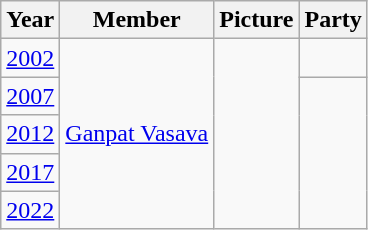<table class="wikitable sortable">
<tr>
<th>Year</th>
<th>Member</th>
<th>Picture</th>
<th colspan="2">Party</th>
</tr>
<tr>
<td><a href='#'>2002</a></td>
<td rowspan=5><a href='#'>Ganpat Vasava</a></td>
<td rowspan=5></td>
<td></td>
</tr>
<tr>
<td><a href='#'>2007</a></td>
</tr>
<tr>
<td><a href='#'>2012</a></td>
</tr>
<tr>
<td><a href='#'>2017</a></td>
</tr>
<tr>
<td><a href='#'>2022</a></td>
</tr>
</table>
